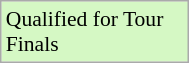<table class="wikitable" style="font-size:90%;" width=10%>
<tr style="background:#D5F8C4;">
<td>Qualified for Tour Finals</td>
</tr>
</table>
